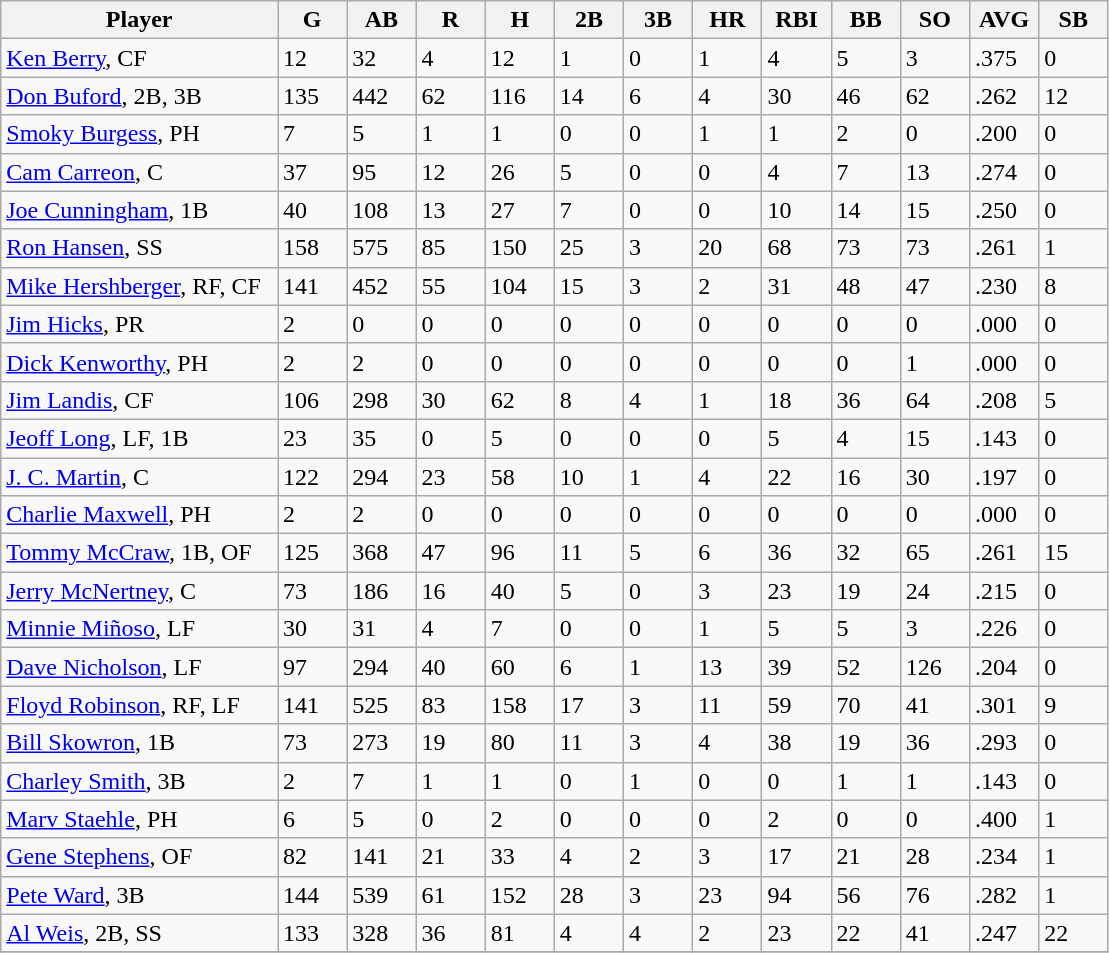<table class="wikitable sortable">
<tr>
<th width="24%">Player</th>
<th width="6%">G</th>
<th width="6%">AB</th>
<th width="6%">R</th>
<th width="6%">H</th>
<th width="6%">2B</th>
<th width="6%">3B</th>
<th width="6%">HR</th>
<th width="6%">RBI</th>
<th width="6%">BB</th>
<th width="6%">SO</th>
<th width="6%">AVG</th>
<th width="6%">SB</th>
</tr>
<tr>
<td><a href='#'>Ken Berry</a>, CF</td>
<td>12</td>
<td>32</td>
<td>4</td>
<td>12</td>
<td>1</td>
<td>0</td>
<td>1</td>
<td>4</td>
<td>5</td>
<td>3</td>
<td>.375</td>
<td>0</td>
</tr>
<tr>
<td><a href='#'>Don Buford</a>, 2B, 3B</td>
<td>135</td>
<td>442</td>
<td>62</td>
<td>116</td>
<td>14</td>
<td>6</td>
<td>4</td>
<td>30</td>
<td>46</td>
<td>62</td>
<td>.262</td>
<td>12</td>
</tr>
<tr>
<td><a href='#'>Smoky Burgess</a>, PH</td>
<td>7</td>
<td>5</td>
<td>1</td>
<td>1</td>
<td>0</td>
<td>0</td>
<td>1</td>
<td>1</td>
<td>2</td>
<td>0</td>
<td>.200</td>
<td>0</td>
</tr>
<tr>
<td><a href='#'>Cam Carreon</a>, C</td>
<td>37</td>
<td>95</td>
<td>12</td>
<td>26</td>
<td>5</td>
<td>0</td>
<td>0</td>
<td>4</td>
<td>7</td>
<td>13</td>
<td>.274</td>
<td>0</td>
</tr>
<tr>
<td><a href='#'>Joe Cunningham</a>, 1B</td>
<td>40</td>
<td>108</td>
<td>13</td>
<td>27</td>
<td>7</td>
<td>0</td>
<td>0</td>
<td>10</td>
<td>14</td>
<td>15</td>
<td>.250</td>
<td>0</td>
</tr>
<tr>
<td><a href='#'>Ron Hansen</a>, SS</td>
<td>158</td>
<td>575</td>
<td>85</td>
<td>150</td>
<td>25</td>
<td>3</td>
<td>20</td>
<td>68</td>
<td>73</td>
<td>73</td>
<td>.261</td>
<td>1</td>
</tr>
<tr>
<td><a href='#'>Mike Hershberger</a>, RF, CF</td>
<td>141</td>
<td>452</td>
<td>55</td>
<td>104</td>
<td>15</td>
<td>3</td>
<td>2</td>
<td>31</td>
<td>48</td>
<td>47</td>
<td>.230</td>
<td>8</td>
</tr>
<tr>
<td><a href='#'>Jim Hicks</a>, PR</td>
<td>2</td>
<td>0</td>
<td>0</td>
<td>0</td>
<td>0</td>
<td>0</td>
<td>0</td>
<td>0</td>
<td>0</td>
<td>0</td>
<td>.000</td>
<td>0</td>
</tr>
<tr>
<td><a href='#'>Dick Kenworthy</a>, PH</td>
<td>2</td>
<td>2</td>
<td>0</td>
<td>0</td>
<td>0</td>
<td>0</td>
<td>0</td>
<td>0</td>
<td>0</td>
<td>1</td>
<td>.000</td>
<td>0</td>
</tr>
<tr>
<td><a href='#'>Jim Landis</a>, CF</td>
<td>106</td>
<td>298</td>
<td>30</td>
<td>62</td>
<td>8</td>
<td>4</td>
<td>1</td>
<td>18</td>
<td>36</td>
<td>64</td>
<td>.208</td>
<td>5</td>
</tr>
<tr>
<td><a href='#'>Jeoff Long</a>, LF, 1B</td>
<td>23</td>
<td>35</td>
<td>0</td>
<td>5</td>
<td>0</td>
<td>0</td>
<td>0</td>
<td>5</td>
<td>4</td>
<td>15</td>
<td>.143</td>
<td>0</td>
</tr>
<tr>
<td><a href='#'>J. C. Martin</a>, C</td>
<td>122</td>
<td>294</td>
<td>23</td>
<td>58</td>
<td>10</td>
<td>1</td>
<td>4</td>
<td>22</td>
<td>16</td>
<td>30</td>
<td>.197</td>
<td>0</td>
</tr>
<tr>
<td><a href='#'>Charlie Maxwell</a>, PH</td>
<td>2</td>
<td>2</td>
<td>0</td>
<td>0</td>
<td>0</td>
<td>0</td>
<td>0</td>
<td>0</td>
<td>0</td>
<td>0</td>
<td>.000</td>
<td>0</td>
</tr>
<tr>
<td><a href='#'>Tommy McCraw</a>, 1B, OF</td>
<td>125</td>
<td>368</td>
<td>47</td>
<td>96</td>
<td>11</td>
<td>5</td>
<td>6</td>
<td>36</td>
<td>32</td>
<td>65</td>
<td>.261</td>
<td>15</td>
</tr>
<tr>
<td><a href='#'>Jerry McNertney</a>, C</td>
<td>73</td>
<td>186</td>
<td>16</td>
<td>40</td>
<td>5</td>
<td>0</td>
<td>3</td>
<td>23</td>
<td>19</td>
<td>24</td>
<td>.215</td>
<td>0</td>
</tr>
<tr>
<td><a href='#'>Minnie Miñoso</a>, LF</td>
<td>30</td>
<td>31</td>
<td>4</td>
<td>7</td>
<td>0</td>
<td>0</td>
<td>1</td>
<td>5</td>
<td>5</td>
<td>3</td>
<td>.226</td>
<td>0</td>
</tr>
<tr>
<td><a href='#'>Dave Nicholson</a>, LF</td>
<td>97</td>
<td>294</td>
<td>40</td>
<td>60</td>
<td>6</td>
<td>1</td>
<td>13</td>
<td>39</td>
<td>52</td>
<td>126</td>
<td>.204</td>
<td>0</td>
</tr>
<tr>
<td><a href='#'>Floyd Robinson</a>, RF, LF</td>
<td>141</td>
<td>525</td>
<td>83</td>
<td>158</td>
<td>17</td>
<td>3</td>
<td>11</td>
<td>59</td>
<td>70</td>
<td>41</td>
<td>.301</td>
<td>9</td>
</tr>
<tr>
<td><a href='#'>Bill Skowron</a>, 1B</td>
<td>73</td>
<td>273</td>
<td>19</td>
<td>80</td>
<td>11</td>
<td>3</td>
<td>4</td>
<td>38</td>
<td>19</td>
<td>36</td>
<td>.293</td>
<td>0</td>
</tr>
<tr>
<td><a href='#'>Charley Smith</a>, 3B</td>
<td>2</td>
<td>7</td>
<td>1</td>
<td>1</td>
<td>0</td>
<td>1</td>
<td>0</td>
<td>0</td>
<td>1</td>
<td>1</td>
<td>.143</td>
<td>0</td>
</tr>
<tr>
<td><a href='#'>Marv Staehle</a>, PH</td>
<td>6</td>
<td>5</td>
<td>0</td>
<td>2</td>
<td>0</td>
<td>0</td>
<td>0</td>
<td>2</td>
<td>0</td>
<td>0</td>
<td>.400</td>
<td>1</td>
</tr>
<tr>
<td><a href='#'>Gene Stephens</a>, OF</td>
<td>82</td>
<td>141</td>
<td>21</td>
<td>33</td>
<td>4</td>
<td>2</td>
<td>3</td>
<td>17</td>
<td>21</td>
<td>28</td>
<td>.234</td>
<td>1</td>
</tr>
<tr>
<td><a href='#'>Pete Ward</a>, 3B</td>
<td>144</td>
<td>539</td>
<td>61</td>
<td>152</td>
<td>28</td>
<td>3</td>
<td>23</td>
<td>94</td>
<td>56</td>
<td>76</td>
<td>.282</td>
<td>1</td>
</tr>
<tr>
<td><a href='#'>Al Weis</a>, 2B, SS</td>
<td>133</td>
<td>328</td>
<td>36</td>
<td>81</td>
<td>4</td>
<td>4</td>
<td>2</td>
<td>23</td>
<td>22</td>
<td>41</td>
<td>.247</td>
<td>22</td>
</tr>
<tr>
</tr>
</table>
